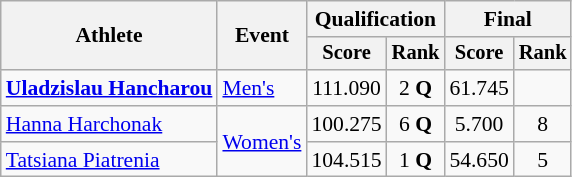<table class="wikitable" style="font-size:90%">
<tr>
<th rowspan="2">Athlete</th>
<th rowspan="2">Event</th>
<th colspan="2">Qualification</th>
<th colspan="2">Final</th>
</tr>
<tr style="font-size:95%">
<th>Score</th>
<th>Rank</th>
<th>Score</th>
<th>Rank</th>
</tr>
<tr align=center>
<td align=left><strong><a href='#'>Uladzislau Hancharou</a></strong></td>
<td align=left><a href='#'>Men's</a></td>
<td>111.090</td>
<td>2 <strong>Q</strong></td>
<td>61.745</td>
<td></td>
</tr>
<tr align=center>
<td align=left><a href='#'>Hanna Harchonak</a></td>
<td align=left rowspan=2><a href='#'>Women's</a></td>
<td>100.275</td>
<td>6 <strong>Q</strong></td>
<td>5.700</td>
<td>8</td>
</tr>
<tr align=center>
<td align=left><a href='#'>Tatsiana Piatrenia</a></td>
<td>104.515</td>
<td>1 <strong>Q</strong></td>
<td>54.650</td>
<td>5</td>
</tr>
</table>
